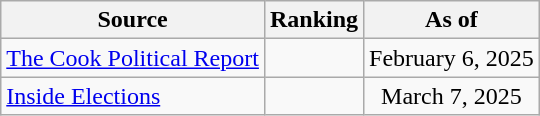<table class="wikitable" style="text-align:center">
<tr>
<th>Source</th>
<th>Ranking</th>
<th>As of</th>
</tr>
<tr>
<td align=left><a href='#'>The Cook Political Report</a></td>
<td></td>
<td>February 6, 2025</td>
</tr>
<tr>
<td align=left><a href='#'>Inside Elections</a></td>
<td></td>
<td>March 7, 2025</td>
</tr>
</table>
